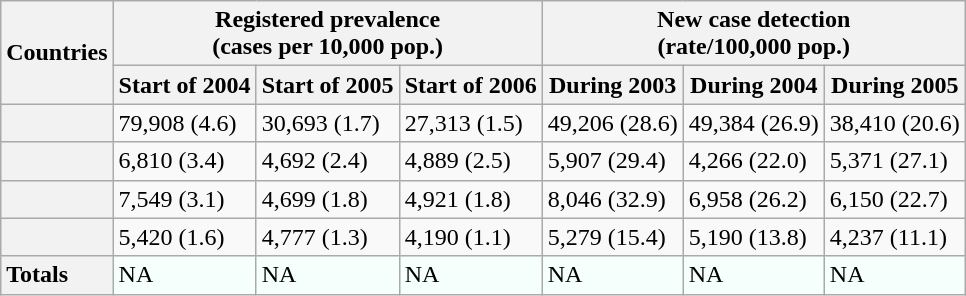<table id="tableToReachElimination" class="wikitable" style="margin:1em auto;">
<tr>
<th rowspan="2">Countries</th>
<th colspan="3">Registered prevalence<br> (cases per 10,000 pop.)</th>
<th colspan="3">New case detection <br> (rate/100,000 pop.)</th>
</tr>
<tr>
<th>Start of 2004</th>
<th>Start of 2005</th>
<th>Start of 2006</th>
<th>During 2003</th>
<th>During 2004</th>
<th>During 2005</th>
</tr>
<tr>
<th style="text-align:left;"></th>
<td>79,908 (4.6)</td>
<td>30,693 (1.7)</td>
<td>27,313 (1.5)</td>
<td>49,206 (28.6)</td>
<td>49,384 (26.9)</td>
<td>38,410 (20.6)</td>
</tr>
<tr>
<th style="text-align:left;"></th>
<td>6,810 (3.4)</td>
<td>4,692 (2.4)</td>
<td>4,889 (2.5)</td>
<td>5,907 (29.4)</td>
<td>4,266 (22.0)</td>
<td>5,371 (27.1)</td>
</tr>
<tr>
<th style="text-align:left;"></th>
<td>7,549 (3.1)</td>
<td>4,699 (1.8)</td>
<td>4,921 (1.8)</td>
<td>8,046 (32.9)</td>
<td>6,958 (26.2)</td>
<td>6,150 (22.7)</td>
</tr>
<tr>
<th style="text-align:left;"></th>
<td>5,420 (1.6)</td>
<td>4,777 (1.3)</td>
<td>4,190 (1.1)</td>
<td>5,279 (15.4)</td>
<td>5,190 (13.8)</td>
<td>4,237 (11.1)</td>
</tr>
<tr class="tfoot" style="background:#F5FFFC;">
<th style="text-align:left;">Totals</th>
<td>NA</td>
<td>NA</td>
<td>NA</td>
<td>NA</td>
<td>NA</td>
<td>NA</td>
</tr>
</table>
